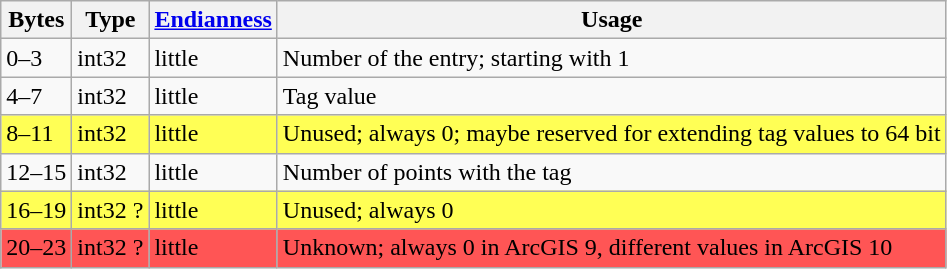<table class="wikitable">
<tr>
<th>Bytes</th>
<th>Type</th>
<th><a href='#'>Endianness</a></th>
<th>Usage</th>
</tr>
<tr>
<td>0–3</td>
<td>int32</td>
<td>little</td>
<td>Number of the entry; starting with 1</td>
</tr>
<tr>
<td>4–7</td>
<td>int32</td>
<td>little</td>
<td>Tag value</td>
</tr>
<tr style="background:#FFFF55;">
<td>8–11</td>
<td>int32</td>
<td>little</td>
<td>Unused; always 0; maybe reserved for extending tag values to 64 bit</td>
</tr>
<tr>
<td>12–15</td>
<td>int32</td>
<td>little</td>
<td>Number of points with the tag</td>
</tr>
<tr style="background:#FFFF55;">
<td>16–19</td>
<td>int32 ?</td>
<td>little</td>
<td>Unused; always 0</td>
</tr>
<tr style="background:#FF5555;">
<td>20–23</td>
<td>int32 ?</td>
<td>little</td>
<td>Unknown; always 0 in ArcGIS 9, different values in ArcGIS 10</td>
</tr>
</table>
